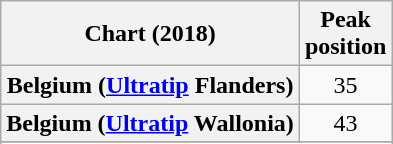<table class="wikitable sortable plainrowheaders" style="text-align:center">
<tr>
<th scope="col">Chart (2018)</th>
<th scope="col">Peak<br> position</th>
</tr>
<tr>
<th scope="row">Belgium (<a href='#'>Ultratip</a> Flanders)</th>
<td text style="text-align:center;">35</td>
</tr>
<tr>
<th scope="row">Belgium (<a href='#'>Ultratip</a> Wallonia)</th>
<td text style="text-align:center;">43</td>
</tr>
<tr>
</tr>
<tr>
</tr>
</table>
